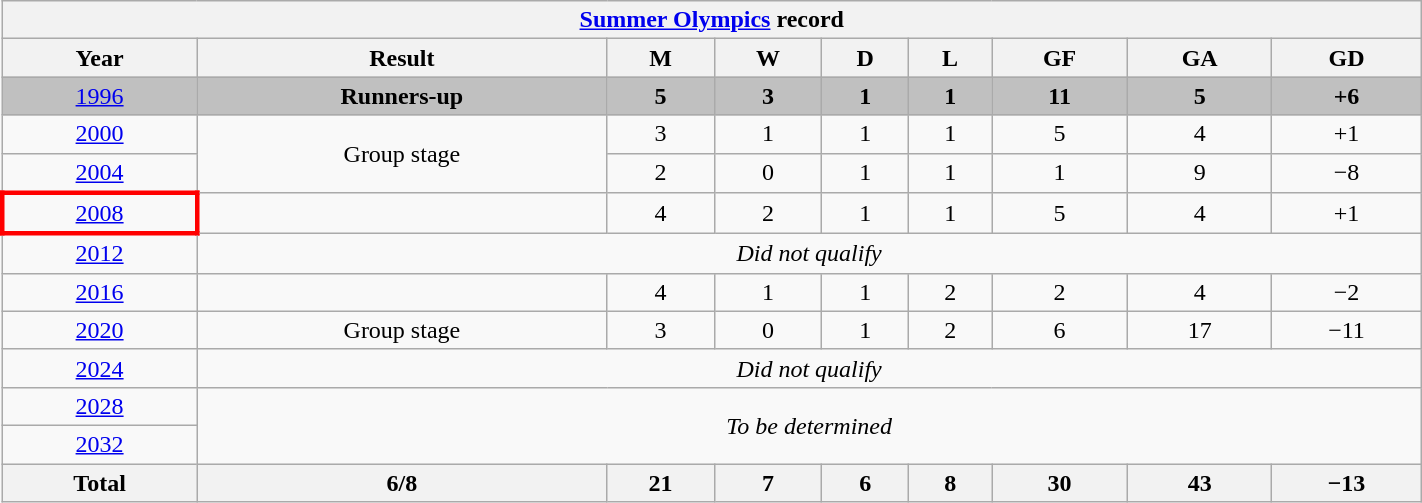<table class="wikitable" style="text-align: center; width:75%;">
<tr>
<th colspan=11><a href='#'>Summer Olympics</a> record</th>
</tr>
<tr>
<th>Year</th>
<th>Result</th>
<th>M</th>
<th>W</th>
<th>D</th>
<th>L</th>
<th>GF</th>
<th>GA</th>
<th>GD</th>
</tr>
<tr style="background:silver;">
<td> <a href='#'>1996</a></td>
<td><strong>Runners-up</strong></td>
<td><strong>5</strong></td>
<td><strong>3</strong></td>
<td><strong>1</strong></td>
<td><strong>1</strong></td>
<td><strong>11</strong></td>
<td><strong>5</strong></td>
<td><strong>+6</strong></td>
</tr>
<tr>
<td> <a href='#'>2000</a></td>
<td rowspan=2>Group stage</td>
<td>3</td>
<td>1</td>
<td>1</td>
<td>1</td>
<td>5</td>
<td>4</td>
<td>+1</td>
</tr>
<tr>
<td> <a href='#'>2004</a></td>
<td>2</td>
<td>0</td>
<td>1</td>
<td>1</td>
<td>1</td>
<td>9</td>
<td>−8</td>
</tr>
<tr>
<td style="border: 3px solid red"> <a href='#'>2008</a></td>
<td></td>
<td>4</td>
<td>2</td>
<td>1</td>
<td>1</td>
<td>5</td>
<td>4</td>
<td>+1</td>
</tr>
<tr>
<td> <a href='#'>2012</a></td>
<td colspan=8 align=center><em>Did not qualify</em></td>
</tr>
<tr>
<td> <a href='#'>2016</a></td>
<td></td>
<td>4</td>
<td>1</td>
<td>1</td>
<td>2</td>
<td>2</td>
<td>4</td>
<td>−2</td>
</tr>
<tr>
<td> <a href='#'>2020</a></td>
<td>Group stage</td>
<td>3</td>
<td>0</td>
<td>1</td>
<td>2</td>
<td>6</td>
<td>17</td>
<td>−11</td>
</tr>
<tr>
<td> <a href='#'>2024</a></td>
<td colspan=8 align=center><em>Did not qualify</em></td>
</tr>
<tr>
<td> <a href='#'>2028</a></td>
<td colspan=8 rowspan=2><em>To be determined</em></td>
</tr>
<tr>
<td> <a href='#'>2032</a></td>
</tr>
<tr>
<th><strong>Total</strong></th>
<th><strong>6/8</strong></th>
<th><strong>21</strong></th>
<th><strong>7</strong></th>
<th><strong>6</strong></th>
<th><strong>8</strong></th>
<th><strong>30</strong></th>
<th><strong>43</strong></th>
<th><strong>−13</strong></th>
</tr>
</table>
